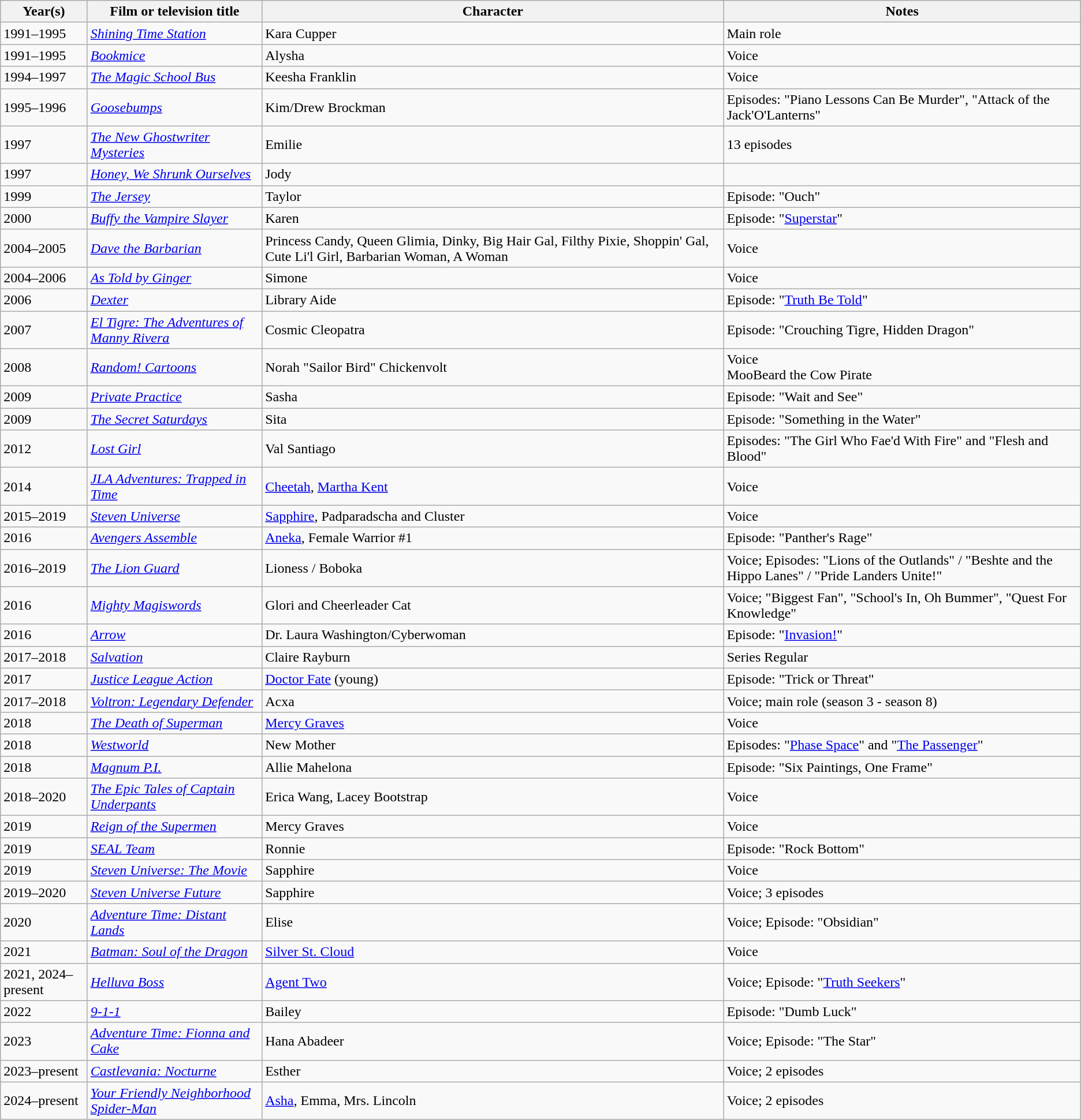<table class="wikitable sortable" border="1">
<tr>
<th>Year(s)</th>
<th>Film or television title</th>
<th>Character</th>
<th class="unsortable">Notes</th>
</tr>
<tr>
<td>1991–1995</td>
<td><em><a href='#'>Shining Time Station</a></em></td>
<td>Kara Cupper</td>
<td>Main role</td>
</tr>
<tr>
<td>1991–1995</td>
<td><em><a href='#'>Bookmice</a></em></td>
<td>Alysha</td>
<td>Voice</td>
</tr>
<tr>
<td>1994–1997</td>
<td data-sort-value="Magic School Bus, The"><em><a href='#'>The Magic School Bus</a></em></td>
<td>Keesha Franklin</td>
<td>Voice</td>
</tr>
<tr>
<td>1995–1996</td>
<td><em><a href='#'>Goosebumps</a></em></td>
<td>Kim/Drew Brockman</td>
<td>Episodes: "Piano Lessons Can Be Murder", "Attack of the Jack'O'Lanterns"</td>
</tr>
<tr>
<td>1997</td>
<td data-sort-value="New Ghostwriter Mysteries, The"><em><a href='#'>The New Ghostwriter Mysteries</a></em></td>
<td>Emilie</td>
<td>13 episodes</td>
</tr>
<tr>
<td>1997</td>
<td><em><a href='#'>Honey, We Shrunk Ourselves</a></em></td>
<td>Jody</td>
<td></td>
</tr>
<tr>
<td>1999</td>
<td data-sort-value="Jersey, The"><em><a href='#'>The Jersey</a></em></td>
<td>Taylor</td>
<td>Episode: "Ouch"</td>
</tr>
<tr>
<td>2000</td>
<td><em><a href='#'>Buffy the Vampire Slayer</a></em></td>
<td>Karen</td>
<td>Episode: "<a href='#'>Superstar</a>"</td>
</tr>
<tr>
<td>2004–2005</td>
<td><em><a href='#'>Dave the Barbarian</a></em></td>
<td>Princess Candy, Queen Glimia, Dinky, Big Hair Gal, Filthy Pixie, Shoppin' Gal, Cute Li'l Girl, Barbarian Woman, A Woman</td>
<td>Voice</td>
</tr>
<tr>
<td>2004–2006</td>
<td><em><a href='#'>As Told by Ginger</a></em></td>
<td>Simone</td>
<td>Voice</td>
</tr>
<tr>
<td>2006</td>
<td><em><a href='#'>Dexter</a></em></td>
<td>Library Aide</td>
<td>Episode: "<a href='#'>Truth Be Told</a>"</td>
</tr>
<tr>
<td>2007</td>
<td><em><a href='#'>El Tigre: The Adventures of Manny Rivera</a></em></td>
<td>Cosmic Cleopatra</td>
<td>Episode: "Crouching Tigre, Hidden Dragon"</td>
</tr>
<tr>
<td>2008</td>
<td><em><a href='#'>Random! Cartoons</a></em></td>
<td>Norah "Sailor Bird" Chickenvolt</td>
<td>Voice<br>MooBeard the Cow Pirate</td>
</tr>
<tr>
<td>2009</td>
<td><em><a href='#'>Private Practice</a></em></td>
<td>Sasha</td>
<td>Episode: "Wait and See"</td>
</tr>
<tr>
<td>2009</td>
<td data-sort-value="Secret Saturdays, The"><em><a href='#'>The Secret Saturdays</a></em></td>
<td>Sita</td>
<td>Episode: "Something in the Water"</td>
</tr>
<tr>
<td>2012</td>
<td><em><a href='#'>Lost Girl</a></em></td>
<td>Val Santiago</td>
<td>Episodes: "The Girl Who Fae'd With Fire" and "Flesh and Blood"</td>
</tr>
<tr>
<td>2014</td>
<td><em><a href='#'>JLA Adventures: Trapped in Time</a></em></td>
<td><a href='#'>Cheetah</a>, <a href='#'>Martha Kent</a></td>
<td>Voice</td>
</tr>
<tr>
<td>2015–2019</td>
<td><em><a href='#'>Steven Universe</a></em></td>
<td><a href='#'>Sapphire</a>, Padparadscha and Cluster</td>
<td>Voice</td>
</tr>
<tr>
<td>2016</td>
<td><em><a href='#'>Avengers Assemble</a></em></td>
<td><a href='#'>Aneka</a>, Female Warrior #1</td>
<td>Episode: "Panther's Rage"</td>
</tr>
<tr>
<td>2016–2019</td>
<td data-sort-value="Lion Guard, The"><em><a href='#'>The Lion Guard</a></em></td>
<td>Lioness / Boboka</td>
<td>Voice; Episodes: "Lions of the Outlands" / "Beshte and the Hippo Lanes" / "Pride Landers Unite!"</td>
</tr>
<tr>
<td>2016</td>
<td><em><a href='#'>Mighty Magiswords</a></em></td>
<td>Glori and Cheerleader Cat</td>
<td>Voice; "Biggest Fan", "School's In, Oh Bummer", "Quest For Knowledge"</td>
</tr>
<tr>
<td>2016</td>
<td><em><a href='#'>Arrow</a></em></td>
<td>Dr. Laura Washington/Cyberwoman</td>
<td>Episode: "<a href='#'>Invasion!</a>"</td>
</tr>
<tr>
<td>2017–2018</td>
<td><em><a href='#'>Salvation</a></em></td>
<td>Claire Rayburn</td>
<td>Series Regular</td>
</tr>
<tr>
<td>2017</td>
<td><em><a href='#'>Justice League Action</a></em></td>
<td><a href='#'>Doctor Fate</a> (young)</td>
<td>Episode: "Trick or Threat"</td>
</tr>
<tr>
<td>2017–2018</td>
<td><em><a href='#'>Voltron: Legendary Defender</a></em></td>
<td>Acxa</td>
<td>Voice; main role (season 3 - season 8)</td>
</tr>
<tr>
<td>2018</td>
<td data-sort-value="Death of Superman, The"><em><a href='#'>The Death of Superman</a></em></td>
<td><a href='#'>Mercy Graves</a></td>
<td>Voice</td>
</tr>
<tr>
<td>2018</td>
<td><em><a href='#'>Westworld</a></em></td>
<td>New Mother</td>
<td>Episodes: "<a href='#'>Phase Space</a>" and "<a href='#'>The Passenger</a>"</td>
</tr>
<tr>
<td>2018</td>
<td><em><a href='#'>Magnum P.I.</a></em></td>
<td>Allie Mahelona</td>
<td>Episode: "Six Paintings, One Frame"</td>
</tr>
<tr>
<td>2018–2020</td>
<td data-sort-value="Epic Tales of Captain Underpants, The"><em><a href='#'>The Epic Tales of Captain Underpants</a></em></td>
<td>Erica Wang, Lacey Bootstrap</td>
<td>Voice</td>
</tr>
<tr>
<td>2019</td>
<td><em><a href='#'>Reign of the Supermen</a></em></td>
<td>Mercy Graves</td>
<td>Voice</td>
</tr>
<tr>
<td>2019</td>
<td><em><a href='#'>SEAL Team</a></em></td>
<td>Ronnie</td>
<td>Episode: "Rock Bottom"</td>
</tr>
<tr>
<td>2019</td>
<td><em><a href='#'>Steven Universe: The Movie</a></em></td>
<td>Sapphire</td>
<td>Voice</td>
</tr>
<tr>
<td>2019–2020</td>
<td><em><a href='#'>Steven Universe Future</a></em></td>
<td>Sapphire</td>
<td>Voice; 3 episodes</td>
</tr>
<tr>
<td>2020</td>
<td><em><a href='#'>Adventure Time: Distant Lands</a></em></td>
<td>Elise </td>
<td>Voice; Episode: "Obsidian"</td>
</tr>
<tr>
<td>2021</td>
<td><em><a href='#'>Batman: Soul of the Dragon</a></em></td>
<td><a href='#'>Silver St. Cloud</a></td>
<td>Voice</td>
</tr>
<tr>
<td>2021, 2024–present</td>
<td><em><a href='#'>Helluva Boss</a></em></td>
<td><a href='#'>Agent Two</a></td>
<td>Voice; Episode: "<a href='#'>Truth Seekers</a>"</td>
</tr>
<tr>
<td>2022</td>
<td><em><a href='#'>9-1-1</a></em></td>
<td>Bailey</td>
<td>Episode: "Dumb Luck"</td>
</tr>
<tr>
<td>2023</td>
<td><em><a href='#'>Adventure Time: Fionna and Cake</a></em></td>
<td>Hana Abadeer</td>
<td>Voice; Episode: "The Star"</td>
</tr>
<tr>
<td>2023–present</td>
<td><em><a href='#'>Castlevania: Nocturne</a></em></td>
<td>Esther</td>
<td>Voice; 2 episodes</td>
</tr>
<tr>
<td>2024–present</td>
<td><em><a href='#'>Your Friendly Neighborhood Spider-Man</a></em></td>
<td><a href='#'>Asha</a>, Emma, Mrs. Lincoln</td>
<td>Voice; 2 episodes</td>
</tr>
</table>
